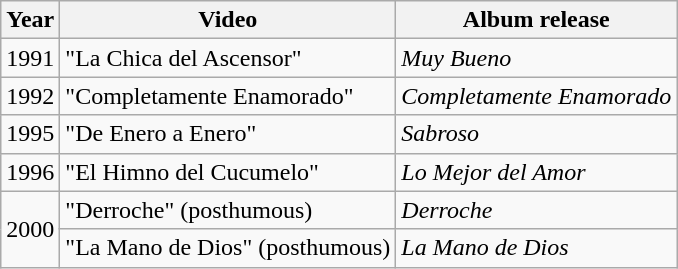<table class="wikitable">
<tr>
<th>Year</th>
<th>Video</th>
<th>Album release</th>
</tr>
<tr>
<td>1991</td>
<td>"La Chica del Ascensor"</td>
<td><em>Muy Bueno</em></td>
</tr>
<tr>
<td>1992</td>
<td>"Completamente Enamorado"</td>
<td><em>Completamente Enamorado</em></td>
</tr>
<tr>
<td>1995</td>
<td>"De Enero a Enero"</td>
<td><em>Sabroso</em></td>
</tr>
<tr>
<td>1996</td>
<td>"El Himno del Cucumelo"</td>
<td><em>Lo Mejor del Amor</em></td>
</tr>
<tr>
<td rowspan=2>2000</td>
<td>"Derroche" (posthumous)</td>
<td><em>Derroche</em></td>
</tr>
<tr>
<td>"La Mano de Dios" (posthumous)</td>
<td><em>La Mano de Dios</em></td>
</tr>
</table>
